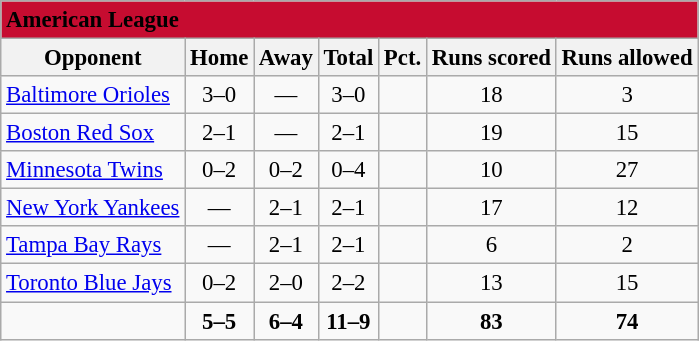<table class="wikitable" style="font-size: 95%; text-align: center">
<tr>
<td colspan="7" style="text-align:left; background:#c60c30"><span> <strong>American League</strong> </span></td>
</tr>
<tr>
<th>Opponent</th>
<th>Home</th>
<th>Away</th>
<th>Total</th>
<th>Pct.</th>
<th>Runs scored</th>
<th>Runs allowed</th>
</tr>
<tr>
<td style="text-align:left"><a href='#'>Baltimore Orioles</a></td>
<td>3–0</td>
<td>—</td>
<td>3–0</td>
<td></td>
<td>18</td>
<td>3</td>
</tr>
<tr>
<td style="text-align:left"><a href='#'>Boston Red Sox</a></td>
<td>2–1</td>
<td>—</td>
<td>2–1</td>
<td></td>
<td>19</td>
<td>15</td>
</tr>
<tr>
<td style="text-align:left"><a href='#'>Minnesota Twins</a></td>
<td>0–2</td>
<td>0–2</td>
<td>0–4</td>
<td></td>
<td>10</td>
<td>27</td>
</tr>
<tr>
<td style="text-align:left"><a href='#'>New York Yankees</a></td>
<td>—</td>
<td>2–1</td>
<td>2–1</td>
<td></td>
<td>17</td>
<td>12</td>
</tr>
<tr>
<td style="text-align:left"><a href='#'>Tampa Bay Rays</a></td>
<td>—</td>
<td>2–1</td>
<td>2–1</td>
<td></td>
<td>6</td>
<td>2</td>
</tr>
<tr>
<td style="text-align:left"><a href='#'>Toronto Blue Jays</a></td>
<td>0–2</td>
<td>2–0</td>
<td>2–2</td>
<td></td>
<td>13</td>
<td>15</td>
</tr>
<tr style="font-weight:bold">
<td></td>
<td>5–5</td>
<td>6–4</td>
<td>11–9</td>
<td></td>
<td>83</td>
<td>74</td>
</tr>
</table>
